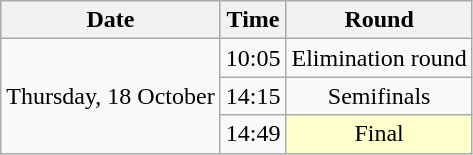<table class = "wikitable" style="text-align:center;">
<tr>
<th>Date</th>
<th>Time</th>
<th>Round</th>
</tr>
<tr>
<td rowspan=3>Thursday, 18 October</td>
<td>10:05</td>
<td>Elimination round</td>
</tr>
<tr>
<td>14:15</td>
<td>Semifinals</td>
</tr>
<tr>
<td>14:49</td>
<td bgcolor=ffffcc>Final</td>
</tr>
</table>
